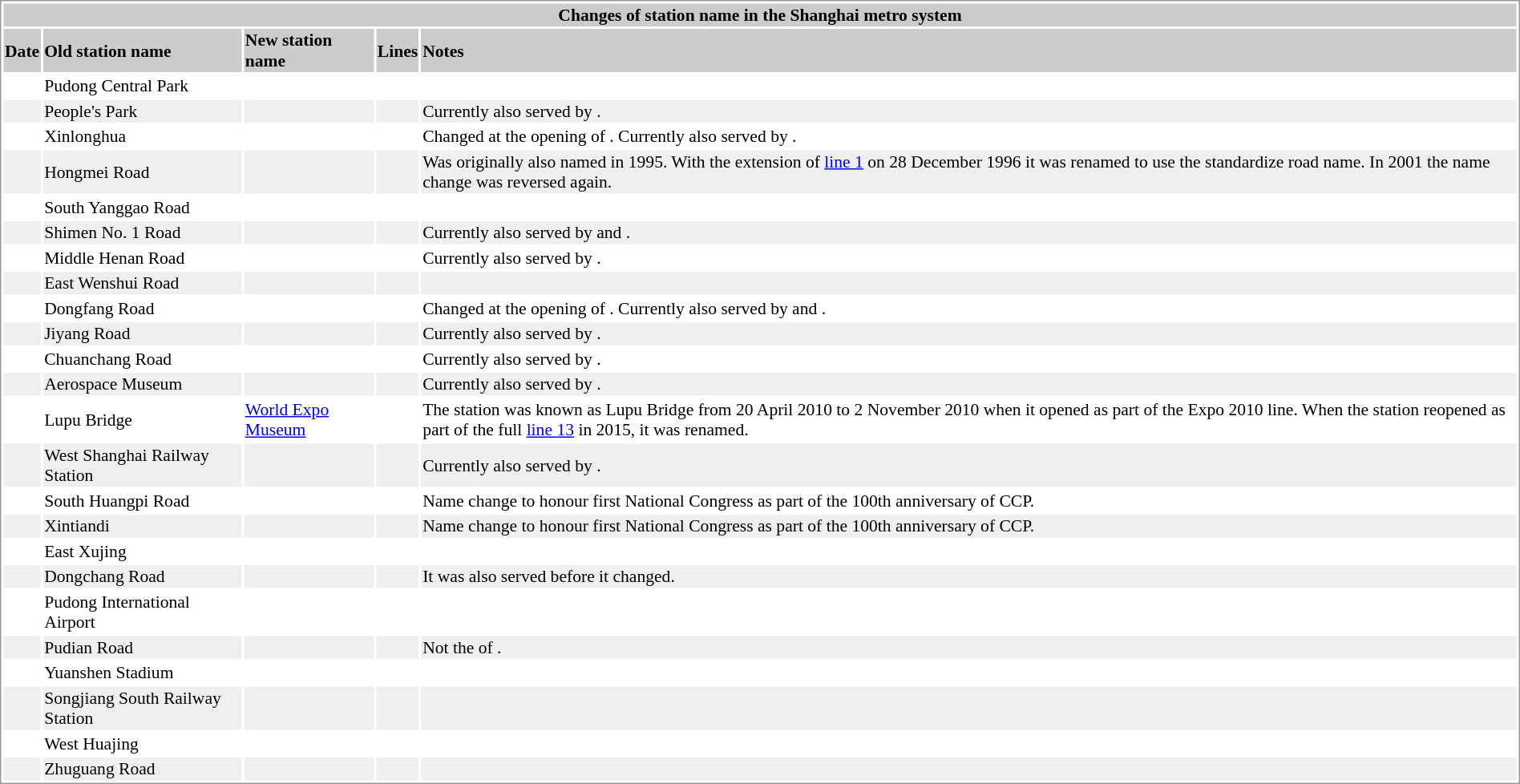<table border=0 style="border:1px solid #999;background-color:white;text-align:left;font-size:90%" class="mw-collapsible">
<tr>
<th colspan="9" style="text-align: center" bgcolor=#cccccc>Changes of station name in the Shanghai metro system</th>
</tr>
<tr bgcolor=#cccccc>
<th>Date</th>
<th>Old station name</th>
<th>New station name</th>
<th>Lines</th>
<th>Notes</th>
</tr>
<tr>
<td></td>
<td>Pudong Central Park</td>
<td></td>
<td></td>
<td></td>
</tr>
<tr bgcolor=#EFEFEF>
<td></td>
<td>People's Park</td>
<td></td>
<td> </td>
<td>Currently also served by .</td>
</tr>
<tr>
<td></td>
<td>Xinlonghua</td>
<td></td>
<td></td>
<td>Changed at the opening of . Currently also served by .</td>
</tr>
<tr bgcolor=#EFEFEF>
<td></td>
<td>Hongmei Road</td>
<td></td>
<td></td>
<td>Was originally also named  in 1995. With the extension of <a href='#'>line 1</a> on 28 December 1996 it was renamed to use the standardize road name. In 2001 the name change was reversed again.</td>
</tr>
<tr>
<td></td>
<td>South Yanggao Road</td>
<td></td>
<td></td>
<td></td>
</tr>
<tr bgcolor=#EFEFEF>
<td></td>
<td>Shimen No. 1 Road</td>
<td></td>
<td></td>
<td>Currently also served by  and .</td>
</tr>
<tr>
<td></td>
<td>Middle Henan Road</td>
<td></td>
<td></td>
<td>Currently also served by .</td>
</tr>
<tr bgcolor=#EFEFEF>
<td></td>
<td>East Wenshui Road</td>
<td></td>
<td></td>
<td></td>
</tr>
<tr>
<td></td>
<td>Dongfang Road</td>
<td></td>
<td>   </td>
<td>Changed at the opening of . Currently also served by  and .</td>
</tr>
<tr bgcolor=#EFEFEF>
<td></td>
<td>Jiyang Road</td>
<td></td>
<td> </td>
<td>Currently also served by .</td>
</tr>
<tr>
<td></td>
<td>Chuanchang Road</td>
<td></td>
<td></td>
<td>Currently also served by .</td>
</tr>
<tr bgcolor=#EFEFEF>
<td></td>
<td>Aerospace Museum</td>
<td></td>
<td></td>
<td>Currently also served by .</td>
</tr>
<tr>
<td></td>
<td>Lupu Bridge</td>
<td><a href='#'>World Expo Museum</a></td>
<td></td>
<td>The station was known as Lupu Bridge from 20 April 2010 to 2 November 2010 when it opened as part of the Expo 2010 line. When the station reopened as part of the full <a href='#'>line 13</a> in 2015, it was renamed.</td>
</tr>
<tr bgcolor=#EFEFEF>
<td></td>
<td>West Shanghai Railway Station</td>
<td></td>
<td></td>
<td>Currently also served by .</td>
</tr>
<tr>
<td></td>
<td>South Huangpi Road</td>
<td></td>
<td></td>
<td>Name change to honour first National Congress as part of the 100th anniversary of CCP.</td>
</tr>
<tr bgcolor=#EFEFEF>
<td></td>
<td>Xintiandi</td>
<td></td>
<td> </td>
<td>Name change to honour first National Congress as part of the 100th anniversary of CCP.</td>
</tr>
<tr>
<td></td>
<td>East Xujing</td>
<td></td>
<td></td>
<td></td>
</tr>
<tr bgcolor=#EFEFEF>
<td></td>
<td>Dongchang Road</td>
<td></td>
<td></td>
<td>It was also served  before it changed.</td>
</tr>
<tr>
<td></td>
<td>Pudong International Airport</td>
<td></td>
<td></td>
<td></td>
</tr>
<tr bgcolor=#EFEFEF>
<td></td>
<td>Pudian Road</td>
<td></td>
<td></td>
<td>Not the  of .</td>
</tr>
<tr>
<td></td>
<td>Yuanshen Stadium</td>
<td></td>
<td></td>
<td></td>
</tr>
<tr bgcolor=#EFEFEF>
<td></td>
<td>Songjiang South Railway Station</td>
<td></td>
<td></td>
<td></td>
</tr>
<tr>
<td></td>
<td>West Huajing</td>
<td></td>
<td></td>
<td></td>
</tr>
<tr bgcolor=#EFEFEF>
<td></td>
<td>Zhuguang Road</td>
<td></td>
<td></td>
<td></td>
</tr>
</table>
